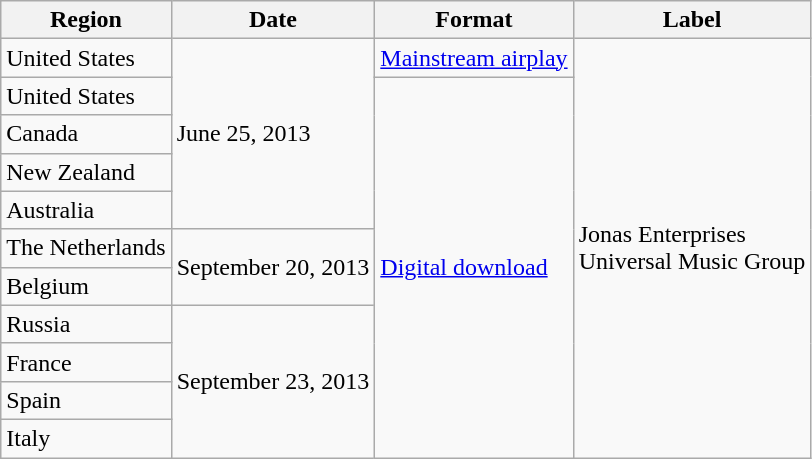<table class="wikitable plainrowheaders">
<tr>
<th>Region</th>
<th>Date</th>
<th>Format</th>
<th>Label</th>
</tr>
<tr>
<td>United States</td>
<td rowspan="5">June 25, 2013</td>
<td><a href='#'>Mainstream airplay</a></td>
<td rowspan="12">Jonas Enterprises <br> Universal Music Group</td>
</tr>
<tr>
<td>United States</td>
<td rowspan="12"><a href='#'>Digital download</a></td>
</tr>
<tr>
<td>Canada</td>
</tr>
<tr>
<td>New Zealand</td>
</tr>
<tr>
<td>Australia</td>
</tr>
<tr>
<td>The Netherlands</td>
<td rowspan="2">September 20, 2013</td>
</tr>
<tr>
<td>Belgium</td>
</tr>
<tr>
<td>Russia</td>
<td rowspan="4">September 23, 2013</td>
</tr>
<tr>
<td>France</td>
</tr>
<tr>
<td>Spain</td>
</tr>
<tr>
<td>Italy</td>
</tr>
</table>
